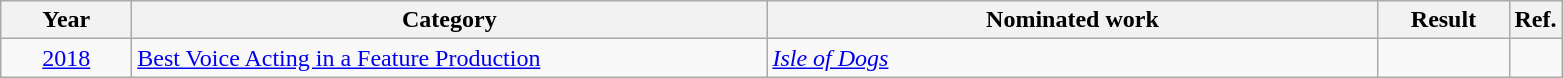<table class=wikitable>
<tr>
<th scope="col" style="width:5em;">Year</th>
<th scope="col" style="width:26em;">Category</th>
<th scope="col" style="width:25em;">Nominated work</th>
<th scope="col" style="width:5em;">Result</th>
<th>Ref.</th>
</tr>
<tr>
<td style="text-align:center;"><a href='#'>2018</a></td>
<td><a href='#'>Best Voice Acting in a Feature Production</a></td>
<td><em><a href='#'>Isle of Dogs</a></em></td>
<td></td>
<td style="text-align:center;"></td>
</tr>
</table>
